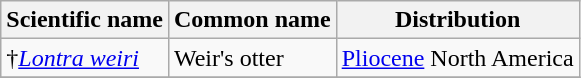<table class="wikitable">
<tr>
<th>Scientific name</th>
<th>Common name</th>
<th>Distribution</th>
</tr>
<tr>
<td>†<em><a href='#'>Lontra weiri</a></em></td>
<td>Weir's otter</td>
<td><a href='#'>Pliocene</a> North America</td>
</tr>
<tr>
</tr>
</table>
